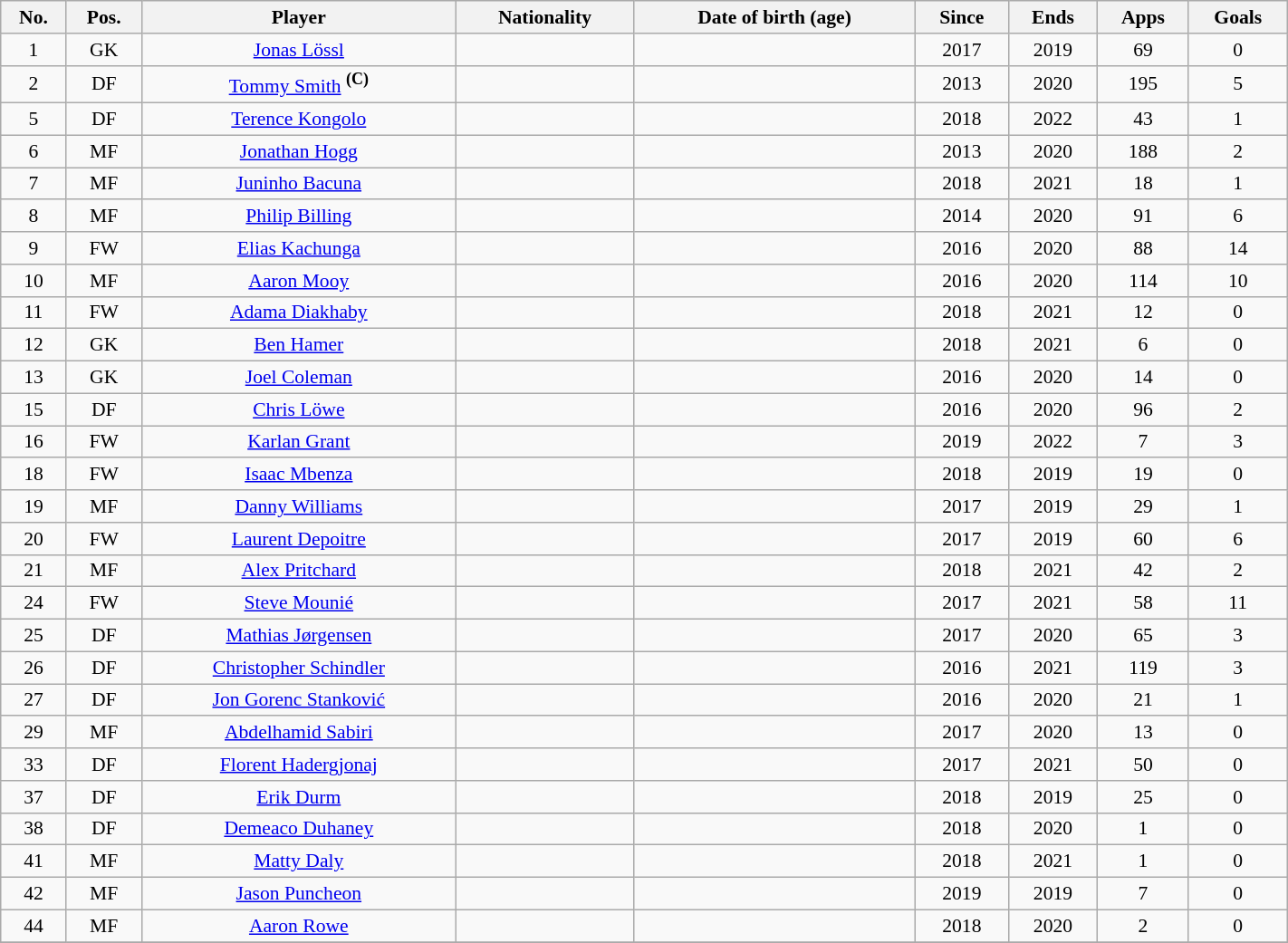<table class="wikitable" style="text-align:center; font-size:90%; width:75%;">
<tr>
<th>No.</th>
<th>Pos.</th>
<th>Player</th>
<th>Nationality</th>
<th>Date of birth (age)</th>
<th>Since</th>
<th>Ends</th>
<th>Apps</th>
<th>Goals</th>
</tr>
<tr>
<td>1</td>
<td>GK</td>
<td><a href='#'>Jonas Lössl</a></td>
<td></td>
<td></td>
<td>2017</td>
<td>2019</td>
<td>69</td>
<td>0</td>
</tr>
<tr>
<td>2</td>
<td>DF</td>
<td><a href='#'>Tommy Smith</a> <sup><strong>(C)</strong></sup></td>
<td></td>
<td></td>
<td>2013</td>
<td>2020</td>
<td>195</td>
<td>5</td>
</tr>
<tr>
<td>5</td>
<td>DF</td>
<td><a href='#'>Terence Kongolo</a></td>
<td></td>
<td></td>
<td>2018</td>
<td>2022</td>
<td>43</td>
<td>1</td>
</tr>
<tr>
<td>6</td>
<td>MF</td>
<td><a href='#'>Jonathan Hogg</a></td>
<td></td>
<td></td>
<td>2013</td>
<td>2020</td>
<td>188</td>
<td>2</td>
</tr>
<tr>
<td>7</td>
<td>MF</td>
<td><a href='#'>Juninho Bacuna</a></td>
<td></td>
<td></td>
<td>2018</td>
<td>2021</td>
<td>18</td>
<td>1</td>
</tr>
<tr>
<td>8</td>
<td>MF</td>
<td><a href='#'>Philip Billing</a></td>
<td></td>
<td></td>
<td>2014</td>
<td>2020</td>
<td>91</td>
<td>6</td>
</tr>
<tr>
<td>9</td>
<td>FW</td>
<td><a href='#'>Elias Kachunga</a></td>
<td></td>
<td></td>
<td>2016</td>
<td>2020</td>
<td>88</td>
<td>14</td>
</tr>
<tr>
<td>10</td>
<td>MF</td>
<td><a href='#'>Aaron Mooy</a></td>
<td></td>
<td></td>
<td>2016</td>
<td>2020</td>
<td>114</td>
<td>10</td>
</tr>
<tr>
<td>11</td>
<td>FW</td>
<td><a href='#'>Adama Diakhaby</a></td>
<td></td>
<td></td>
<td>2018</td>
<td>2021</td>
<td>12</td>
<td>0</td>
</tr>
<tr>
<td>12</td>
<td>GK</td>
<td><a href='#'>Ben Hamer</a></td>
<td></td>
<td></td>
<td>2018</td>
<td>2021</td>
<td>6</td>
<td>0</td>
</tr>
<tr>
<td>13</td>
<td>GK</td>
<td><a href='#'>Joel Coleman</a></td>
<td></td>
<td></td>
<td>2016</td>
<td>2020</td>
<td>14</td>
<td>0</td>
</tr>
<tr>
<td>15</td>
<td>DF</td>
<td><a href='#'>Chris Löwe</a></td>
<td></td>
<td></td>
<td>2016</td>
<td>2020</td>
<td>96</td>
<td>2</td>
</tr>
<tr>
<td>16</td>
<td>FW</td>
<td><a href='#'>Karlan Grant</a></td>
<td></td>
<td></td>
<td>2019</td>
<td>2022</td>
<td>7</td>
<td>3</td>
</tr>
<tr>
<td>18</td>
<td>FW</td>
<td><a href='#'>Isaac Mbenza</a></td>
<td></td>
<td></td>
<td>2018</td>
<td>2019</td>
<td>19</td>
<td>0</td>
</tr>
<tr>
<td>19</td>
<td>MF</td>
<td><a href='#'>Danny Williams</a></td>
<td></td>
<td></td>
<td>2017</td>
<td>2019</td>
<td>29</td>
<td>1</td>
</tr>
<tr>
<td>20</td>
<td>FW</td>
<td><a href='#'>Laurent Depoitre</a></td>
<td></td>
<td></td>
<td>2017</td>
<td>2019</td>
<td>60</td>
<td>6</td>
</tr>
<tr>
<td>21</td>
<td>MF</td>
<td><a href='#'>Alex Pritchard</a></td>
<td></td>
<td></td>
<td>2018</td>
<td>2021</td>
<td>42</td>
<td>2</td>
</tr>
<tr>
<td>24</td>
<td>FW</td>
<td><a href='#'>Steve Mounié</a></td>
<td></td>
<td></td>
<td>2017</td>
<td>2021</td>
<td>58</td>
<td>11</td>
</tr>
<tr>
<td>25</td>
<td>DF</td>
<td><a href='#'>Mathias Jørgensen</a></td>
<td></td>
<td></td>
<td>2017</td>
<td>2020</td>
<td>65</td>
<td>3</td>
</tr>
<tr>
<td>26</td>
<td>DF</td>
<td><a href='#'>Christopher Schindler</a></td>
<td></td>
<td></td>
<td>2016</td>
<td>2021</td>
<td>119</td>
<td>3</td>
</tr>
<tr>
<td>27</td>
<td>DF</td>
<td><a href='#'>Jon Gorenc Stanković</a></td>
<td></td>
<td></td>
<td>2016</td>
<td>2020</td>
<td>21</td>
<td>1</td>
</tr>
<tr>
<td>29</td>
<td>MF</td>
<td><a href='#'>Abdelhamid Sabiri</a></td>
<td></td>
<td></td>
<td>2017</td>
<td>2020</td>
<td>13</td>
<td>0</td>
</tr>
<tr>
<td>33</td>
<td>DF</td>
<td><a href='#'>Florent Hadergjonaj</a></td>
<td></td>
<td></td>
<td>2017</td>
<td>2021</td>
<td>50</td>
<td>0</td>
</tr>
<tr>
<td>37</td>
<td>DF</td>
<td><a href='#'>Erik Durm</a></td>
<td></td>
<td></td>
<td>2018</td>
<td>2019</td>
<td>25</td>
<td>0</td>
</tr>
<tr>
<td>38</td>
<td>DF</td>
<td><a href='#'>Demeaco Duhaney</a></td>
<td></td>
<td></td>
<td>2018</td>
<td>2020</td>
<td>1</td>
<td>0</td>
</tr>
<tr>
<td>41</td>
<td>MF</td>
<td><a href='#'>Matty Daly</a></td>
<td></td>
<td></td>
<td>2018</td>
<td>2021</td>
<td>1</td>
<td>0</td>
</tr>
<tr>
<td>42</td>
<td>MF</td>
<td><a href='#'>Jason Puncheon</a></td>
<td></td>
<td></td>
<td>2019</td>
<td>2019</td>
<td>7</td>
<td>0</td>
</tr>
<tr>
<td>44</td>
<td>MF</td>
<td><a href='#'>Aaron Rowe</a></td>
<td></td>
<td></td>
<td>2018</td>
<td>2020</td>
<td>2</td>
<td>0</td>
</tr>
<tr>
</tr>
</table>
